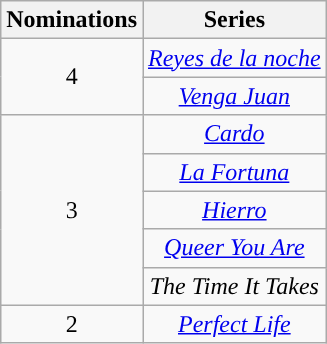<table class="wikitable plainrowheaders" style="text-align:center;">
<tr>
<th scope="col" style="width:55px;">Nominations</th>
<th scope="col" style="text-align:center;">Series</th>
</tr>
<tr>
<td rowspan="2" style="text-align:center">4</td>
<td><em><a href='#'>Reyes de la noche</a></em></td>
</tr>
<tr>
<td><em><a href='#'>Venga Juan</a></em></td>
</tr>
<tr>
<td rowspan="5" style="text-align:center">3</td>
<td><em><a href='#'>Cardo</a></em></td>
</tr>
<tr>
<td><em><a href='#'>La Fortuna</a></em></td>
</tr>
<tr>
<td><em><a href='#'>Hierro</a></em></td>
</tr>
<tr>
<td><em><a href='#'>Queer You Are</a></em></td>
</tr>
<tr>
<td><em>The Time It Takes</em></td>
</tr>
<tr>
<td rowspan="1" style="text-align:center">2</td>
<td><em><a href='#'>Perfect Life</a></em></td>
</tr>
</table>
